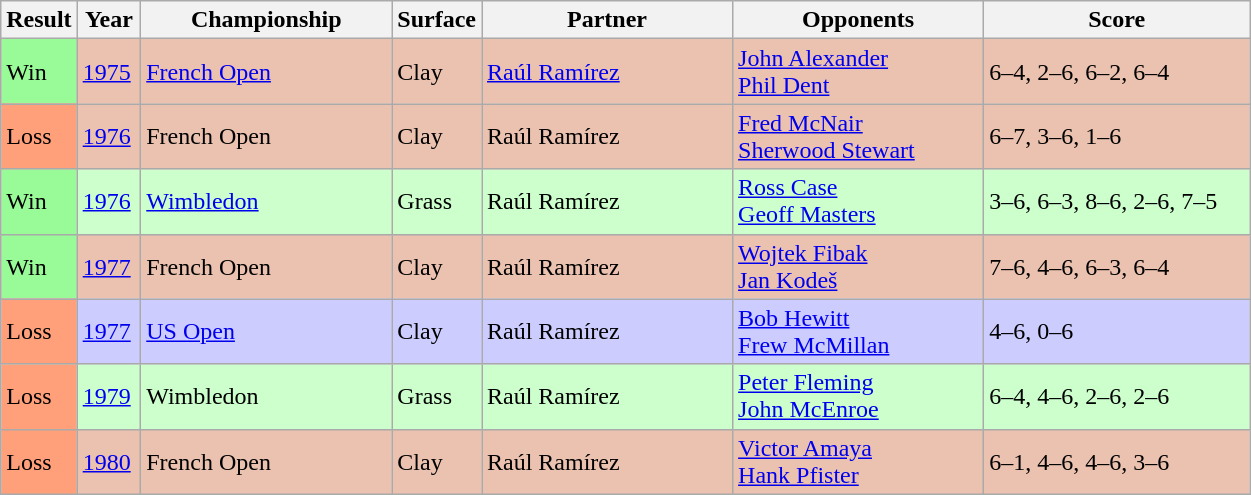<table class="sortable wikitable">
<tr>
<th style="width:40px">Result</th>
<th style="width:35px">Year</th>
<th style="width:160px">Championship</th>
<th style="width:50px">Surface</th>
<th style="width:160px">Partner</th>
<th style="width:160px">Opponents</th>
<th style="width:170px" class="unsortable">Score</th>
</tr>
<tr style="background:#ebc2af;">
<td style="background:#98fb98;">Win</td>
<td><a href='#'>1975</a></td>
<td><a href='#'>French Open</a></td>
<td>Clay</td>
<td> <a href='#'>Raúl Ramírez</a></td>
<td> <a href='#'>John Alexander</a> <br>  <a href='#'>Phil Dent</a></td>
<td>6–4, 2–6, 6–2, 6–4</td>
</tr>
<tr style="background:#ebc2af;">
<td style="background:#ffa07a;">Loss</td>
<td><a href='#'>1976</a></td>
<td>French Open</td>
<td>Clay</td>
<td> Raúl Ramírez</td>
<td> <a href='#'>Fred McNair</a> <br>  <a href='#'>Sherwood Stewart</a></td>
<td>6–7, 3–6, 1–6</td>
</tr>
<tr style="background:#cfc;">
<td style="background:#98fb98;">Win</td>
<td><a href='#'>1976</a></td>
<td><a href='#'>Wimbledon</a></td>
<td>Grass</td>
<td> Raúl Ramírez</td>
<td> <a href='#'>Ross Case</a> <br>  <a href='#'>Geoff Masters</a></td>
<td>3–6, 6–3, 8–6, 2–6, 7–5</td>
</tr>
<tr style="background:#ebc2af;">
<td style="background:#98fb98;">Win</td>
<td><a href='#'>1977</a></td>
<td>French Open</td>
<td>Clay</td>
<td> Raúl Ramírez</td>
<td> <a href='#'>Wojtek Fibak</a> <br>  <a href='#'>Jan Kodeš</a></td>
<td>7–6, 4–6, 6–3, 6–4</td>
</tr>
<tr style="background:#ccf;">
<td style="background:#ffa07a;">Loss</td>
<td><a href='#'>1977</a></td>
<td><a href='#'>US Open</a></td>
<td>Clay</td>
<td> Raúl Ramírez</td>
<td> <a href='#'>Bob Hewitt</a> <br>  <a href='#'>Frew McMillan</a></td>
<td>4–6, 0–6</td>
</tr>
<tr style="background:#cfc;">
<td style="background:#ffa07a;">Loss</td>
<td><a href='#'>1979</a></td>
<td>Wimbledon</td>
<td>Grass</td>
<td> Raúl Ramírez</td>
<td> <a href='#'>Peter Fleming</a> <br>  <a href='#'>John McEnroe</a></td>
<td>6–4, 4–6, 2–6, 2–6</td>
</tr>
<tr style="background:#ebc2af;">
<td style="background:#ffa07a;">Loss</td>
<td><a href='#'>1980</a></td>
<td>French Open</td>
<td>Clay</td>
<td> Raúl Ramírez</td>
<td> <a href='#'>Victor Amaya</a> <br>  <a href='#'>Hank Pfister</a></td>
<td>6–1, 4–6, 4–6, 3–6</td>
</tr>
</table>
